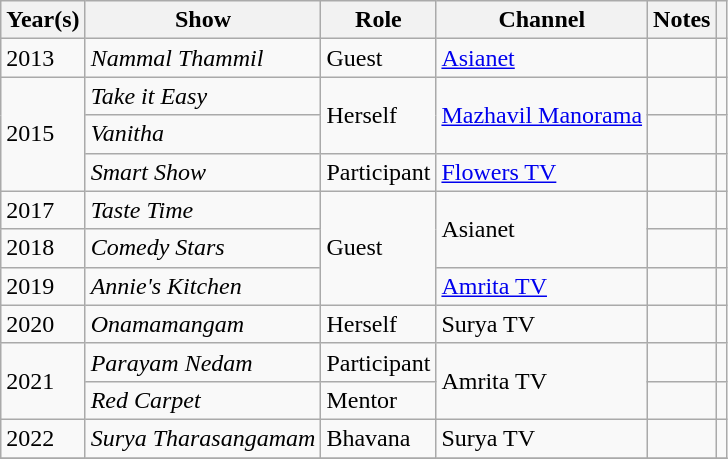<table class="wikitable sortable">
<tr>
<th>Year(s)</th>
<th>Show</th>
<th>Role</th>
<th class="unsortable">Channel</th>
<th class="unsortable">Notes</th>
<th class="unsortable"></th>
</tr>
<tr>
<td>2013</td>
<td><em>Nammal Thammil</em></td>
<td>Guest</td>
<td><a href='#'>Asianet</a></td>
<td></td>
<td></td>
</tr>
<tr>
<td rowspan="3">2015</td>
<td><em>Take it Easy</em></td>
<td rowspan="2">Herself</td>
<td rowspan="2"><a href='#'>Mazhavil Manorama</a></td>
<td></td>
<td></td>
</tr>
<tr>
<td><em>Vanitha</em></td>
<td></td>
<td></td>
</tr>
<tr>
<td><em>Smart Show</em></td>
<td>Participant</td>
<td><a href='#'>Flowers TV</a></td>
<td></td>
<td></td>
</tr>
<tr>
<td>2017</td>
<td><em>Taste Time</em></td>
<td rowspan="3">Guest</td>
<td rowspan="2">Asianet</td>
<td></td>
<td></td>
</tr>
<tr>
<td>2018</td>
<td><em>Comedy Stars</em></td>
<td></td>
<td></td>
</tr>
<tr>
<td>2019</td>
<td><em>Annie's Kitchen</em></td>
<td><a href='#'>Amrita TV</a></td>
<td></td>
<td></td>
</tr>
<tr>
<td>2020</td>
<td><em>Onamamangam</em></td>
<td>Herself</td>
<td>Surya TV</td>
<td></td>
<td></td>
</tr>
<tr>
<td rowspan="2">2021</td>
<td><em>Parayam Nedam</em></td>
<td>Participant</td>
<td rowspan="2">Amrita TV</td>
<td></td>
<td></td>
</tr>
<tr>
<td><em>Red Carpet</em></td>
<td>Mentor</td>
<td></td>
<td></td>
</tr>
<tr>
<td>2022</td>
<td><em>Surya Tharasangamam</em></td>
<td>Bhavana</td>
<td>Surya TV</td>
<td></td>
<td></td>
</tr>
<tr>
</tr>
</table>
